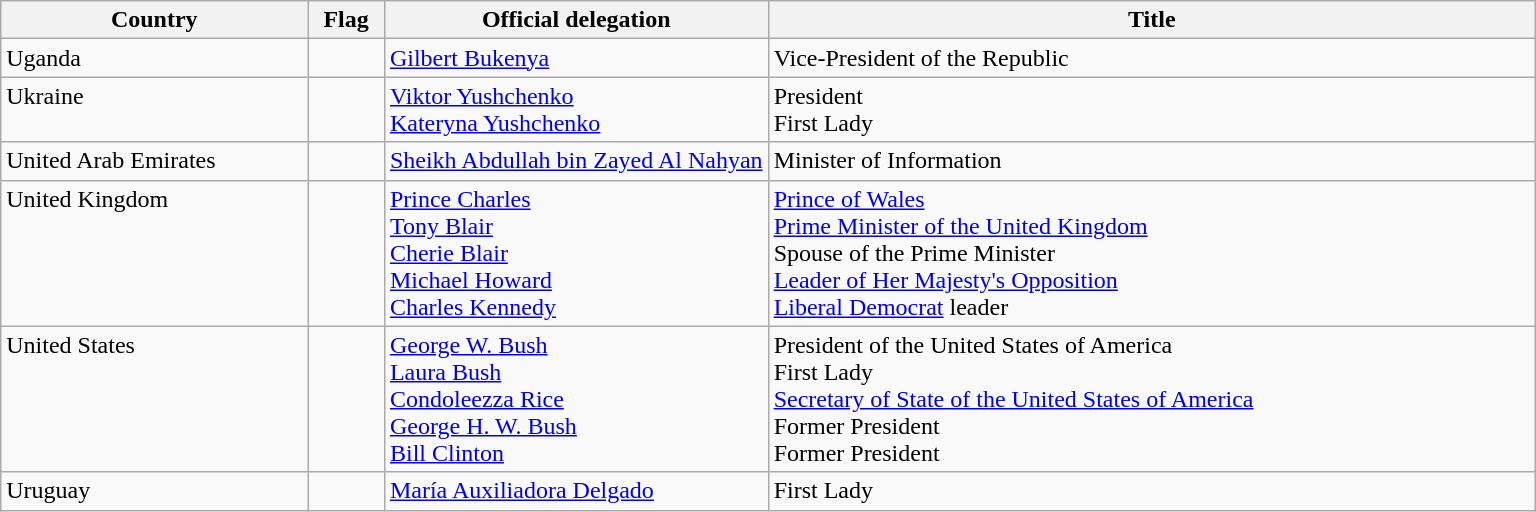<table class="wikitable">
<tr>
<th style="width:20%;">Country</th>
<th>Flag</th>
<th style="width:25%;">Official delegation</th>
<th style="width:50%;">Title</th>
</tr>
<tr valign="top">
<td>Uganda</td>
<td></td>
<td><a href='#'>Gilbert Bukenya</a></td>
<td>Vice-President of the Republic</td>
</tr>
<tr valign="top">
<td>Ukraine</td>
<td></td>
<td><a href='#'>Viktor Yushchenko</a><br><a href='#'>Kateryna Yushchenko</a></td>
<td>President<br>First Lady</td>
</tr>
<tr valign="top">
<td>United Arab Emirates</td>
<td></td>
<td><a href='#'>Sheikh Abdullah bin Zayed Al Nahyan</a></td>
<td>Minister of Information</td>
</tr>
<tr valign="top">
<td>United Kingdom</td>
<td></td>
<td><a href='#'>Prince Charles</a><br><a href='#'>Tony Blair</a><br><a href='#'>Cherie Blair</a><br><a href='#'>Michael Howard</a> <br><a href='#'>Charles Kennedy</a></td>
<td><a href='#'>Prince of Wales</a><br><a href='#'>Prime Minister of the United Kingdom</a><br>Spouse of the Prime Minister<br><a href='#'>Leader of Her Majesty's Opposition</a><br><a href='#'>Liberal Democrat</a> leader</td>
</tr>
<tr valign="top">
<td>United States</td>
<td></td>
<td><a href='#'>George W. Bush</a><br><a href='#'>Laura Bush</a><br><a href='#'>Condoleezza Rice</a><br><a href='#'>George H. W. Bush</a><br><a href='#'>Bill Clinton</a><br></td>
<td>President of the United States of America<br>First Lady<br><a href='#'>Secretary of State of the United States of America</a><br>Former President <br>Former President<br></td>
</tr>
<tr valign="top">
<td>Uruguay</td>
<td></td>
<td><a href='#'>María Auxiliadora Delgado</a></td>
<td>First Lady</td>
</tr>
</table>
